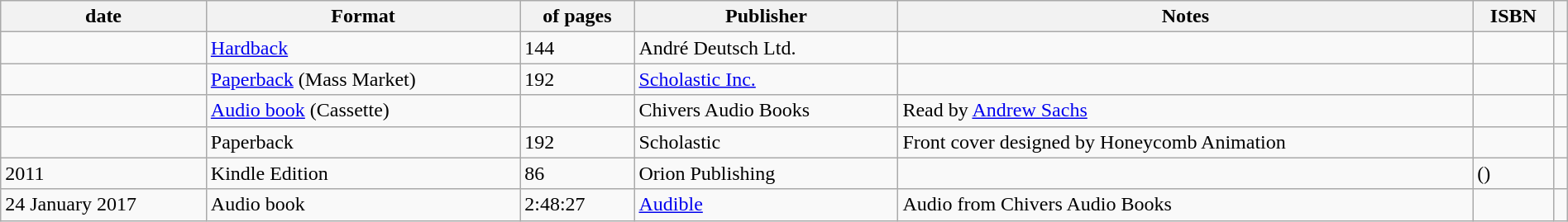<table class="wikitable"; width="100%">
<tr>
<th> date</th>
<th>Format</th>
<th> of pages</th>
<th>Publisher</th>
<th>Notes</th>
<th>ISBN</th>
<th></th>
</tr>
<tr>
<td></td>
<td><a href='#'>Hardback</a></td>
<td>144</td>
<td>André Deutsch Ltd.</td>
<td></td>
<td></td>
<td></td>
</tr>
<tr>
<td></td>
<td><a href='#'>Paperback</a> (Mass Market)</td>
<td>192</td>
<td><a href='#'>Scholastic Inc.</a></td>
<td></td>
<td></td>
<td></td>
</tr>
<tr>
<td></td>
<td><a href='#'>Audio book</a> (Cassette)</td>
<td></td>
<td>Chivers Audio Books</td>
<td>Read by <a href='#'>Andrew Sachs</a></td>
<td></td>
<td></td>
</tr>
<tr>
<td></td>
<td>Paperback</td>
<td>192</td>
<td>Scholastic</td>
<td>Front cover designed by Honeycomb Animation</td>
<td></td>
<td></td>
</tr>
<tr>
<td>2011</td>
<td>Kindle Edition</td>
<td>86</td>
<td>Orion Publishing</td>
<td></td>
<td> ()</td>
<td></td>
</tr>
<tr>
<td>24 January 2017</td>
<td>Audio book</td>
<td>2:48:27</td>
<td><a href='#'>Audible</a></td>
<td>Audio from Chivers Audio Books</td>
<td></td>
<td></td>
</tr>
</table>
